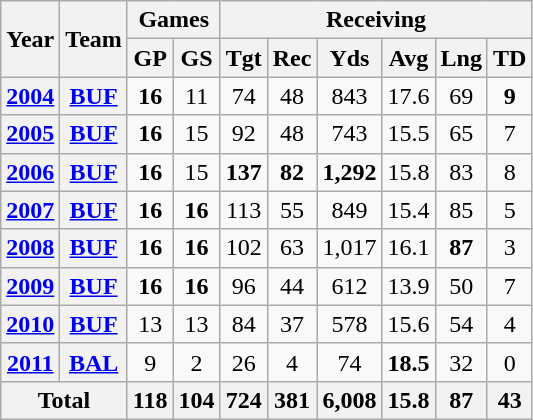<table class="wikitable" style="text-align:center">
<tr>
<th rowspan="2">Year</th>
<th rowspan="2">Team</th>
<th colspan="2">Games</th>
<th colspan="6">Receiving</th>
</tr>
<tr>
<th>GP</th>
<th>GS</th>
<th>Tgt</th>
<th>Rec</th>
<th>Yds</th>
<th>Avg</th>
<th>Lng</th>
<th>TD</th>
</tr>
<tr>
<th><a href='#'>2004</a></th>
<th><a href='#'>BUF</a></th>
<td><strong>16</strong></td>
<td>11</td>
<td>74</td>
<td>48</td>
<td>843</td>
<td>17.6</td>
<td>69</td>
<td><strong>9</strong></td>
</tr>
<tr>
<th><a href='#'>2005</a></th>
<th><a href='#'>BUF</a></th>
<td><strong>16</strong></td>
<td>15</td>
<td>92</td>
<td>48</td>
<td>743</td>
<td>15.5</td>
<td>65</td>
<td>7</td>
</tr>
<tr>
<th><a href='#'>2006</a></th>
<th><a href='#'>BUF</a></th>
<td><strong>16</strong></td>
<td>15</td>
<td><strong>137</strong></td>
<td><strong>82</strong></td>
<td><strong>1,292</strong></td>
<td>15.8</td>
<td>83</td>
<td>8</td>
</tr>
<tr>
<th><a href='#'>2007</a></th>
<th><a href='#'>BUF</a></th>
<td><strong>16</strong></td>
<td><strong>16</strong></td>
<td>113</td>
<td>55</td>
<td>849</td>
<td>15.4</td>
<td>85</td>
<td>5</td>
</tr>
<tr>
<th><a href='#'>2008</a></th>
<th><a href='#'>BUF</a></th>
<td><strong>16</strong></td>
<td><strong>16</strong></td>
<td>102</td>
<td>63</td>
<td>1,017</td>
<td>16.1</td>
<td><strong>87</strong></td>
<td>3</td>
</tr>
<tr>
<th><a href='#'>2009</a></th>
<th><a href='#'>BUF</a></th>
<td><strong>16</strong></td>
<td><strong>16</strong></td>
<td>96</td>
<td>44</td>
<td>612</td>
<td>13.9</td>
<td>50</td>
<td>7</td>
</tr>
<tr>
<th><a href='#'>2010</a></th>
<th><a href='#'>BUF</a></th>
<td>13</td>
<td>13</td>
<td>84</td>
<td>37</td>
<td>578</td>
<td>15.6</td>
<td>54</td>
<td>4</td>
</tr>
<tr>
<th><a href='#'>2011</a></th>
<th><a href='#'>BAL</a></th>
<td>9</td>
<td>2</td>
<td>26</td>
<td>4</td>
<td>74</td>
<td><strong>18.5</strong></td>
<td>32</td>
<td>0</td>
</tr>
<tr>
<th colspan="2">Total</th>
<th>118</th>
<th>104</th>
<th>724</th>
<th>381</th>
<th>6,008</th>
<th>15.8</th>
<th>87</th>
<th>43</th>
</tr>
</table>
